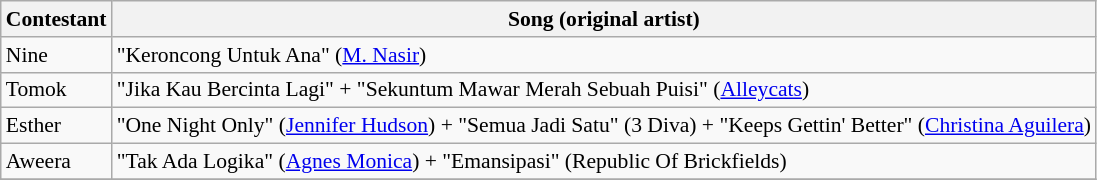<table class="wikitable" style="font-size:90%;">
<tr>
<th>Contestant</th>
<th>Song (original artist)</th>
</tr>
<tr>
<td>Nine</td>
<td>"Keroncong Untuk Ana" (<a href='#'>M. Nasir</a>)</td>
</tr>
<tr>
<td>Tomok</td>
<td>"Jika Kau Bercinta Lagi" + "Sekuntum Mawar Merah Sebuah Puisi" (<a href='#'>Alleycats</a>)</td>
</tr>
<tr>
<td>Esther</td>
<td>"One Night Only" (<a href='#'>Jennifer Hudson</a>) + "Semua Jadi Satu" (3 Diva) + "Keeps Gettin' Better" (<a href='#'>Christina Aguilera</a>)</td>
</tr>
<tr>
<td>Aweera</td>
<td>"Tak Ada Logika" (<a href='#'>Agnes Monica</a>) + "Emansipasi" (Republic Of Brickfields)</td>
</tr>
<tr>
</tr>
</table>
